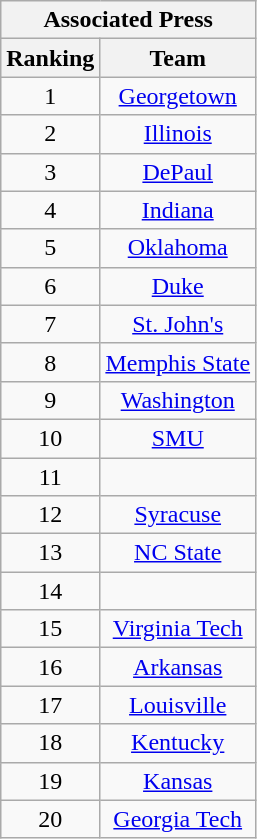<table class="wikitable" style="text-align:center;">
<tr>
<th colspan=2><strong>Associated Press</strong></th>
</tr>
<tr>
<th>Ranking</th>
<th>Team</th>
</tr>
<tr>
<td>1</td>
<td><a href='#'>Georgetown</a></td>
</tr>
<tr>
<td>2</td>
<td><a href='#'>Illinois</a></td>
</tr>
<tr>
<td>3</td>
<td><a href='#'>DePaul</a></td>
</tr>
<tr>
<td>4</td>
<td><a href='#'>Indiana</a></td>
</tr>
<tr>
<td>5</td>
<td><a href='#'>Oklahoma</a></td>
</tr>
<tr>
<td>6</td>
<td><a href='#'>Duke</a></td>
</tr>
<tr>
<td>7</td>
<td><a href='#'>St. John's</a></td>
</tr>
<tr>
<td>8</td>
<td><a href='#'>Memphis State</a></td>
</tr>
<tr>
<td>9</td>
<td><a href='#'>Washington</a></td>
</tr>
<tr>
<td>10</td>
<td><a href='#'>SMU</a></td>
</tr>
<tr>
<td>11</td>
<td></td>
</tr>
<tr>
<td>12</td>
<td><a href='#'>Syracuse</a></td>
</tr>
<tr>
<td>13</td>
<td><a href='#'>NC State</a></td>
</tr>
<tr>
<td>14</td>
<td></td>
</tr>
<tr>
<td>15</td>
<td><a href='#'>Virginia Tech</a></td>
</tr>
<tr>
<td>16</td>
<td><a href='#'>Arkansas</a></td>
</tr>
<tr>
<td>17</td>
<td><a href='#'>Louisville</a></td>
</tr>
<tr>
<td>18</td>
<td><a href='#'>Kentucky</a></td>
</tr>
<tr>
<td>19</td>
<td><a href='#'>Kansas</a></td>
</tr>
<tr>
<td>20</td>
<td><a href='#'>Georgia Tech</a></td>
</tr>
</table>
